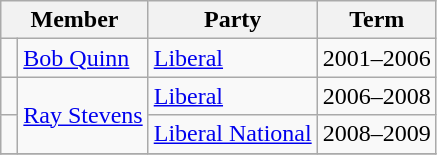<table class="wikitable">
<tr>
<th colspan="2">Member</th>
<th>Party</th>
<th>Term</th>
</tr>
<tr>
<td> </td>
<td><a href='#'>Bob Quinn</a></td>
<td><a href='#'>Liberal</a></td>
<td>2001–2006</td>
</tr>
<tr>
<td> </td>
<td rowspan="2"><a href='#'>Ray Stevens</a></td>
<td><a href='#'>Liberal</a></td>
<td>2006–2008</td>
</tr>
<tr>
<td> </td>
<td><a href='#'>Liberal National</a></td>
<td>2008–2009</td>
</tr>
<tr>
</tr>
</table>
